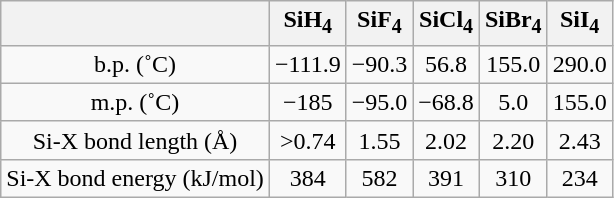<table class="wikitable" style="text-align:center"; border="5">
<tr>
<th></th>
<th>SiH<sub>4</sub></th>
<th>SiF<sub>4</sub></th>
<th>SiCl<sub>4</sub></th>
<th>SiBr<sub>4</sub></th>
<th>SiI<sub>4</sub></th>
</tr>
<tr>
<td>b.p. (˚C)</td>
<td>−111.9</td>
<td>−90.3</td>
<td>56.8</td>
<td>155.0</td>
<td>290.0</td>
</tr>
<tr>
<td>m.p. (˚C)</td>
<td>−185</td>
<td>−95.0</td>
<td>−68.8</td>
<td>5.0</td>
<td>155.0</td>
</tr>
<tr>
<td>Si-X bond length (Å)</td>
<td>>0.74 </td>
<td>1.55</td>
<td>2.02</td>
<td>2.20</td>
<td>2.43</td>
</tr>
<tr>
<td>Si-X bond energy (kJ/mol)</td>
<td>384</td>
<td>582</td>
<td>391</td>
<td>310</td>
<td>234</td>
</tr>
</table>
